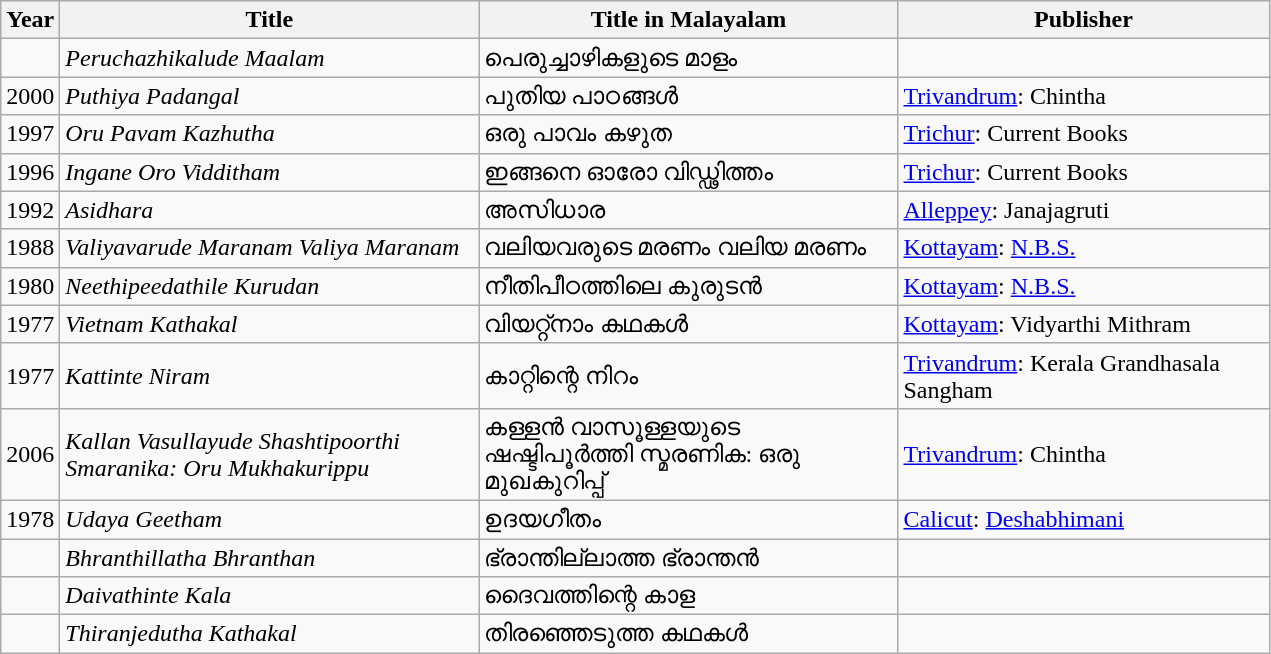<table class="wikitable">
<tr>
<th>Year</th>
<th ! style=width:17em>Title</th>
<th ! style=width:17em>Title in Malayalam</th>
<th ! style=width:15em>Publisher</th>
</tr>
<tr>
<td></td>
<td><em>Peruchazhikalude Maalam</em></td>
<td>പെരുച്ചാഴികളുടെ മാളം</td>
<td></td>
</tr>
<tr>
<td>2000</td>
<td><em>Puthiya Padangal</em></td>
<td>പുതിയ പാഠങ്ങള്‍</td>
<td><a href='#'>Trivandrum</a>: Chintha</td>
</tr>
<tr>
<td>1997</td>
<td><em>Oru Pavam Kazhutha</em></td>
<td>ഒരു പാവം കഴുത</td>
<td><a href='#'>Trichur</a>: Current Books</td>
</tr>
<tr>
<td>1996</td>
<td><em>Ingane Oro Vidditham</em></td>
<td>ഇങ്ങനെ ഓരോ വിഡ്ഢിത്തം</td>
<td><a href='#'>Trichur</a>: Current Books</td>
</tr>
<tr>
<td>1992</td>
<td><em>Asidhara</em></td>
<td>അസിധാര</td>
<td><a href='#'>Alleppey</a>: Janajagruti</td>
</tr>
<tr>
<td>1988</td>
<td><em>Valiyavarude Maranam Valiya Maranam</em></td>
<td>വലിയവരുടെ മരണം വലിയ മരണം</td>
<td><a href='#'>Kottayam</a>: <a href='#'>N.B.S.</a></td>
</tr>
<tr>
<td>1980</td>
<td><em>Neethipeedathile Kurudan</em></td>
<td>നീതിപീഠത്തിലെ കുരുടന്‍</td>
<td><a href='#'>Kottayam</a>: <a href='#'>N.B.S.</a></td>
</tr>
<tr>
<td>1977</td>
<td><em>Vietnam Kathakal</em></td>
<td>വിയറ്റ്നാം കഥകള്‍</td>
<td><a href='#'>Kottayam</a>: Vidyarthi Mithram</td>
</tr>
<tr>
<td>1977</td>
<td><em>Kattinte Niram</em></td>
<td>കാറ്റിന്റെ നിറം</td>
<td><a href='#'>Trivandrum</a>: Kerala Grandhasala Sangham</td>
</tr>
<tr>
<td>2006</td>
<td><em>Kallan Vasullayude Shashtipoorthi Smaranika: Oru Mukhakurippu</em></td>
<td>കള്ളന്‍ വാസൂള്ളയുടെ ഷഷ്ടിപൂര്‍ത്തി സ്മരണിക: ഒരു മുഖകുറിപ്പ്</td>
<td><a href='#'>Trivandrum</a>: Chintha</td>
</tr>
<tr>
<td>1978</td>
<td><em>Udaya Geetham</em></td>
<td>ഉദയഗീതം</td>
<td><a href='#'>Calicut</a>: <a href='#'>Deshabhimani</a></td>
</tr>
<tr>
<td></td>
<td><em>Bhranthillatha Bhranthan</em></td>
<td>ഭ്രാന്തില്ലാത്ത ഭ്രാന്തന്‍</td>
<td></td>
</tr>
<tr>
<td></td>
<td><em>Daivathinte Kala</em></td>
<td>ദൈവത്തിന്റെ കാള</td>
<td></td>
</tr>
<tr>
<td></td>
<td><em>Thiranjedutha Kathakal</em></td>
<td>തിരഞ്ഞെടുത്ത കഥകള്‍</td>
<td></td>
</tr>
</table>
